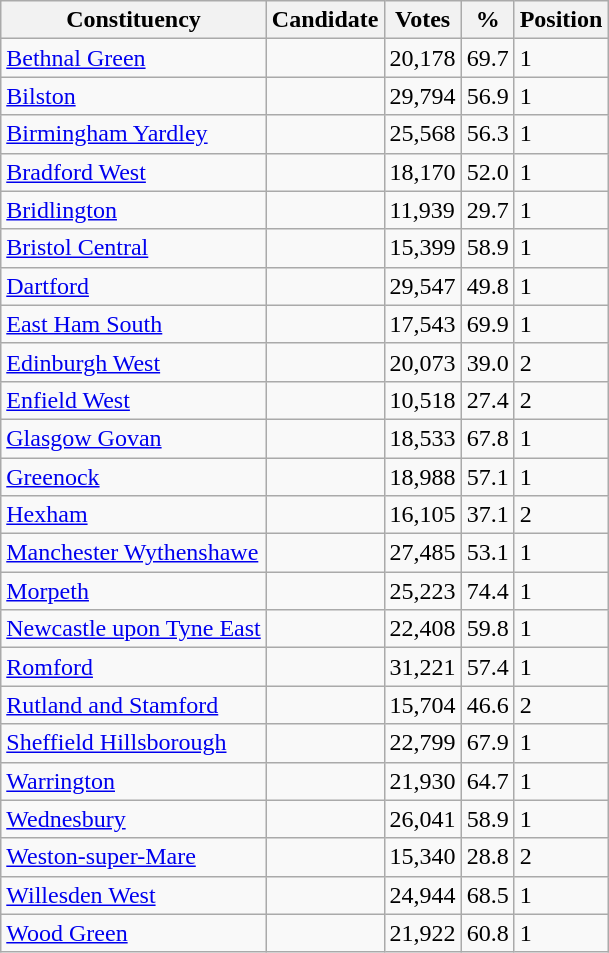<table class="wikitable sortable">
<tr>
<th>Constituency</th>
<th>Candidate</th>
<th>Votes</th>
<th>%</th>
<th>Position</th>
</tr>
<tr>
<td><a href='#'>Bethnal Green</a></td>
<td></td>
<td>20,178</td>
<td>69.7</td>
<td>1</td>
</tr>
<tr>
<td><a href='#'>Bilston</a></td>
<td></td>
<td>29,794</td>
<td>56.9</td>
<td>1</td>
</tr>
<tr>
<td><a href='#'>Birmingham Yardley</a></td>
<td></td>
<td>25,568</td>
<td>56.3</td>
<td>1</td>
</tr>
<tr>
<td><a href='#'>Bradford West</a></td>
<td></td>
<td>18,170</td>
<td>52.0</td>
<td>1</td>
</tr>
<tr>
<td><a href='#'>Bridlington</a></td>
<td></td>
<td>11,939</td>
<td>29.7</td>
<td>1</td>
</tr>
<tr>
<td><a href='#'>Bristol Central</a></td>
<td></td>
<td>15,399</td>
<td>58.9</td>
<td>1</td>
</tr>
<tr>
<td><a href='#'>Dartford</a></td>
<td></td>
<td>29,547</td>
<td>49.8</td>
<td>1</td>
</tr>
<tr>
<td><a href='#'>East Ham South</a></td>
<td></td>
<td>17,543</td>
<td>69.9</td>
<td>1</td>
</tr>
<tr>
<td><a href='#'>Edinburgh West</a></td>
<td></td>
<td>20,073</td>
<td>39.0</td>
<td>2</td>
</tr>
<tr>
<td><a href='#'>Enfield West</a></td>
<td></td>
<td>10,518</td>
<td>27.4</td>
<td>2</td>
</tr>
<tr>
<td><a href='#'>Glasgow Govan</a></td>
<td></td>
<td>18,533</td>
<td>67.8</td>
<td>1</td>
</tr>
<tr>
<td><a href='#'>Greenock</a></td>
<td></td>
<td>18,988</td>
<td>57.1</td>
<td>1</td>
</tr>
<tr>
<td><a href='#'>Hexham</a></td>
<td></td>
<td>16,105</td>
<td>37.1</td>
<td>2</td>
</tr>
<tr>
<td><a href='#'>Manchester Wythenshawe</a></td>
<td></td>
<td>27,485</td>
<td>53.1</td>
<td>1</td>
</tr>
<tr>
<td><a href='#'>Morpeth</a></td>
<td></td>
<td>25,223</td>
<td>74.4</td>
<td>1</td>
</tr>
<tr>
<td><a href='#'>Newcastle upon Tyne East</a></td>
<td></td>
<td>22,408</td>
<td>59.8</td>
<td>1</td>
</tr>
<tr>
<td><a href='#'>Romford</a></td>
<td></td>
<td>31,221</td>
<td>57.4</td>
<td>1</td>
</tr>
<tr>
<td><a href='#'>Rutland and Stamford</a></td>
<td></td>
<td>15,704</td>
<td>46.6</td>
<td>2</td>
</tr>
<tr>
<td><a href='#'>Sheffield Hillsborough</a></td>
<td></td>
<td>22,799</td>
<td>67.9</td>
<td>1</td>
</tr>
<tr>
<td><a href='#'>Warrington</a></td>
<td></td>
<td>21,930</td>
<td>64.7</td>
<td>1</td>
</tr>
<tr>
<td><a href='#'>Wednesbury</a></td>
<td></td>
<td>26,041</td>
<td>58.9</td>
<td>1</td>
</tr>
<tr>
<td><a href='#'>Weston-super-Mare</a></td>
<td></td>
<td>15,340</td>
<td>28.8</td>
<td>2</td>
</tr>
<tr>
<td><a href='#'>Willesden West</a></td>
<td></td>
<td>24,944</td>
<td>68.5</td>
<td>1</td>
</tr>
<tr>
<td><a href='#'>Wood Green</a></td>
<td></td>
<td>21,922</td>
<td>60.8</td>
<td>1</td>
</tr>
</table>
